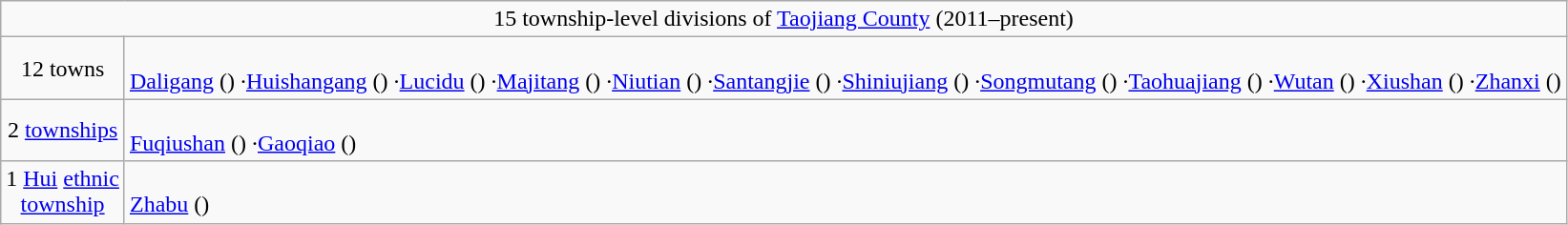<table class="wikitable">
<tr>
<td style="text-align:center;" colspan="2">15 township-level divisions of <a href='#'>Taojiang County</a> (2011–present)</td>
</tr>
<tr align=left>
<td align=center>12 towns</td>
<td><br><a href='#'>Daligang</a> ()
·<a href='#'>Huishangang</a> ()
·<a href='#'>Lucidu</a> ()
·<a href='#'>Majitang</a> ()
·<a href='#'>Niutian</a> ()
·<a href='#'>Santangjie</a> ()
·<a href='#'>Shiniujiang</a> ()
·<a href='#'>Songmutang</a> ()
·<a href='#'>Taohuajiang</a> ()
·<a href='#'>Wutan</a> ()
·<a href='#'>Xiushan</a> ()
·<a href='#'>Zhanxi</a> ()</td>
</tr>
<tr align=left>
<td align=center>2 <a href='#'>townships</a></td>
<td><br><a href='#'>Fuqiushan</a> ()
·<a href='#'>Gaoqiao</a> ()</td>
</tr>
<tr align=left>
<td align=center>1 <a href='#'>Hui</a> <a href='#'>ethnic<br>township</a></td>
<td><br><a href='#'>Zhabu</a> ()</td>
</tr>
</table>
